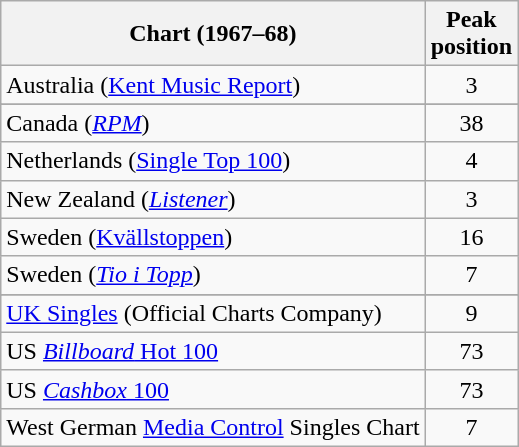<table class="wikitable sortable">
<tr>
<th>Chart (1967–68)</th>
<th>Peak<br>position</th>
</tr>
<tr>
<td>Australia (<a href='#'>Kent Music Report</a>)</td>
<td style="text-align:center;">3</td>
</tr>
<tr>
</tr>
<tr>
<td>Canada (<a href='#'><em>RPM</em></a>)</td>
<td style="text-align:center;">38</td>
</tr>
<tr>
<td>Netherlands (<a href='#'>Single Top 100</a>)</td>
<td style="text-align:center;">4</td>
</tr>
<tr>
<td>New Zealand (<a href='#'><em>Listener</em></a>)</td>
<td style="text-align:center;">3</td>
</tr>
<tr>
<td>Sweden (<a href='#'>Kvällstoppen</a>)</td>
<td style="text-align:center;">16</td>
</tr>
<tr>
<td>Sweden (<em><a href='#'>Tio i Topp</a></em>)</td>
<td style="text-align:center;">7</td>
</tr>
<tr>
</tr>
<tr>
<td><a href='#'>UK Singles</a> (Official Charts Company)</td>
<td align="center">9</td>
</tr>
<tr>
<td>US <a href='#'><em>Billboard</em> Hot 100</a></td>
<td style="text-align:center;">73</td>
</tr>
<tr>
<td>US <a href='#'><em>Cashbox</em> 100</a></td>
<td style="text-align:center;">73</td>
</tr>
<tr>
<td>West German <a href='#'>Media Control</a> Singles Chart</td>
<td style="text-align:center;">7</td>
</tr>
</table>
